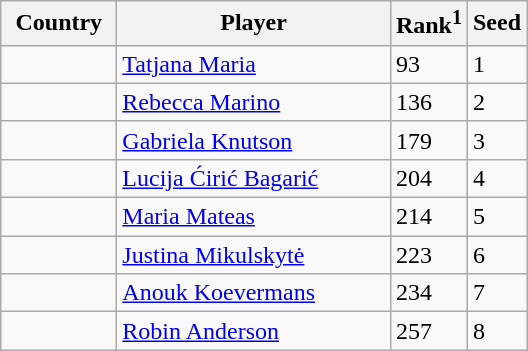<table class="sortable wikitable">
<tr>
<th width="70">Country</th>
<th width="175">Player</th>
<th>Rank<sup>1</sup></th>
<th>Seed</th>
</tr>
<tr>
<td></td>
<td><a href='#'>Tatjana Maria</a></td>
<td>93</td>
<td>1</td>
</tr>
<tr>
<td></td>
<td><a href='#'>Rebecca Marino</a></td>
<td>136</td>
<td>2</td>
</tr>
<tr>
<td></td>
<td><a href='#'>Gabriela Knutson</a></td>
<td>179</td>
<td>3</td>
</tr>
<tr>
<td></td>
<td><a href='#'>Lucija Ćirić Bagarić</a></td>
<td>204</td>
<td>4</td>
</tr>
<tr>
<td></td>
<td><a href='#'>Maria Mateas</a></td>
<td>214</td>
<td>5</td>
</tr>
<tr>
<td></td>
<td><a href='#'>Justina Mikulskytė</a></td>
<td>223</td>
<td>6</td>
</tr>
<tr>
<td></td>
<td><a href='#'>Anouk Koevermans</a></td>
<td>234</td>
<td>7</td>
</tr>
<tr>
<td></td>
<td><a href='#'>Robin Anderson</a></td>
<td>257</td>
<td>8</td>
</tr>
</table>
